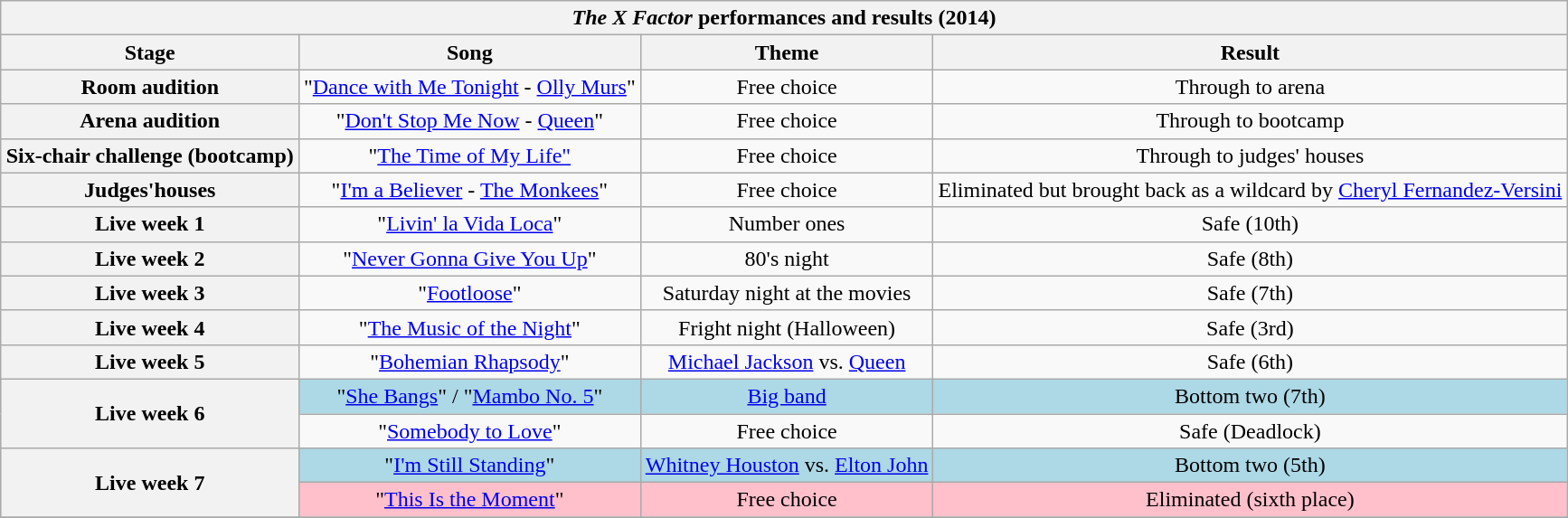<table class="wikitable collapsible collapsed" style="margin:1em auto 1em auto; text-align:center;">
<tr>
<th colspan="4"><em>The X Factor</em> performances and results (2014)</th>
</tr>
<tr>
<th scope="col">Stage</th>
<th scope="col">Song</th>
<th scope="col">Theme</th>
<th scope="col">Result</th>
</tr>
<tr>
<th scope="row">Room audition</th>
<td scope="row">"<a href='#'>Dance with Me Tonight</a> - <a href='#'>Olly Murs</a>"</td>
<td>Free choice</td>
<td>Through to arena</td>
</tr>
<tr>
<th scope="row">Arena audition</th>
<td scope="row">"<a href='#'>Don't Stop Me Now</a> - <a href='#'>Queen</a>"</td>
<td>Free choice</td>
<td>Through to bootcamp</td>
</tr>
<tr>
<th scope="row">Six-chair challenge (bootcamp)</th>
<td scope="row">"<a href='#'>The Time of My Life"</a></td>
<td>Free choice</td>
<td>Through to judges' houses</td>
</tr>
<tr>
<th scope="row">Judges'houses</th>
<td scope="row">"<a href='#'>I'm a Believer</a> - <a href='#'>The Monkees</a>"</td>
<td>Free choice</td>
<td>Eliminated but brought back as a wildcard by <a href='#'>Cheryl Fernandez-Versini</a></td>
</tr>
<tr>
<th scope="row">Live week 1</th>
<td scope="row">"<a href='#'>Livin' la Vida Loca</a>"</td>
<td>Number ones</td>
<td>Safe (10th)</td>
</tr>
<tr>
<th scope="row">Live week 2</th>
<td scope="row">"<a href='#'>Never Gonna Give You Up</a>"</td>
<td>80's night</td>
<td>Safe (8th)</td>
</tr>
<tr>
<th scope="row">Live week 3</th>
<td scope="row">"<a href='#'>Footloose</a>"</td>
<td>Saturday night at the movies</td>
<td>Safe (7th)</td>
</tr>
<tr>
<th scope="row">Live week 4</th>
<td scope="row">"<a href='#'>The Music of the Night</a>"</td>
<td>Fright night (Halloween)</td>
<td>Safe (3rd)</td>
</tr>
<tr>
<th scope="row">Live week 5</th>
<td scope="row">"<a href='#'>Bohemian Rhapsody</a>"</td>
<td><a href='#'>Michael Jackson</a> vs. <a href='#'>Queen</a></td>
<td>Safe (6th)</td>
</tr>
<tr style="background:lightblue">
<th rowspan="2">Live week 6</th>
<td scope="row">"<a href='#'>She Bangs</a>" / "<a href='#'>Mambo No. 5</a>"</td>
<td><a href='#'>Big band</a></td>
<td>Bottom two (7th)</td>
</tr>
<tr>
<td scope="row">"<a href='#'>Somebody to Love</a>"</td>
<td>Free choice</td>
<td>Safe (Deadlock)</td>
</tr>
<tr style="background:lightblue">
<th rowspan="2">Live week 7</th>
<td scope="row">"<a href='#'>I'm Still Standing</a>"</td>
<td><a href='#'>Whitney Houston</a> vs. <a href='#'>Elton John</a></td>
<td>Bottom two (5th)</td>
</tr>
<tr style="background:pink">
<td scope="row">"<a href='#'>This Is the Moment</a>"</td>
<td>Free choice</td>
<td>Eliminated (sixth place)</td>
</tr>
<tr>
</tr>
</table>
